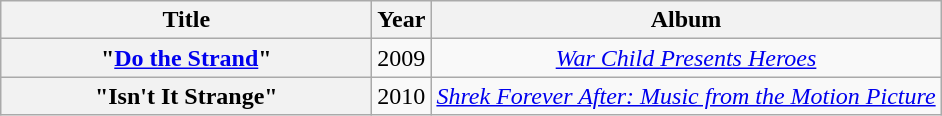<table class="wikitable plainrowheaders" style="text-align:center;">
<tr>
<th scope="col" style="width:15em;">Title</th>
<th scope="col">Year</th>
<th scope="col">Album</th>
</tr>
<tr>
<th scope="row">"<a href='#'>Do the Strand</a>"</th>
<td>2009</td>
<td><em><a href='#'>War Child Presents Heroes</a></em></td>
</tr>
<tr>
<th scope="row">"Isn't It Strange"</th>
<td>2010</td>
<td><em><a href='#'>Shrek Forever After: Music from the Motion Picture</a></em></td>
</tr>
</table>
